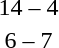<table style="text-align:center">
<tr>
<th width=200></th>
<th width=100></th>
<th width=200></th>
</tr>
<tr>
<td align=right><strong></strong></td>
<td>14 – 4</td>
<td align=left></td>
</tr>
<tr>
<td align=right></td>
<td>6 – 7</td>
<td align=left><strong></strong></td>
</tr>
</table>
